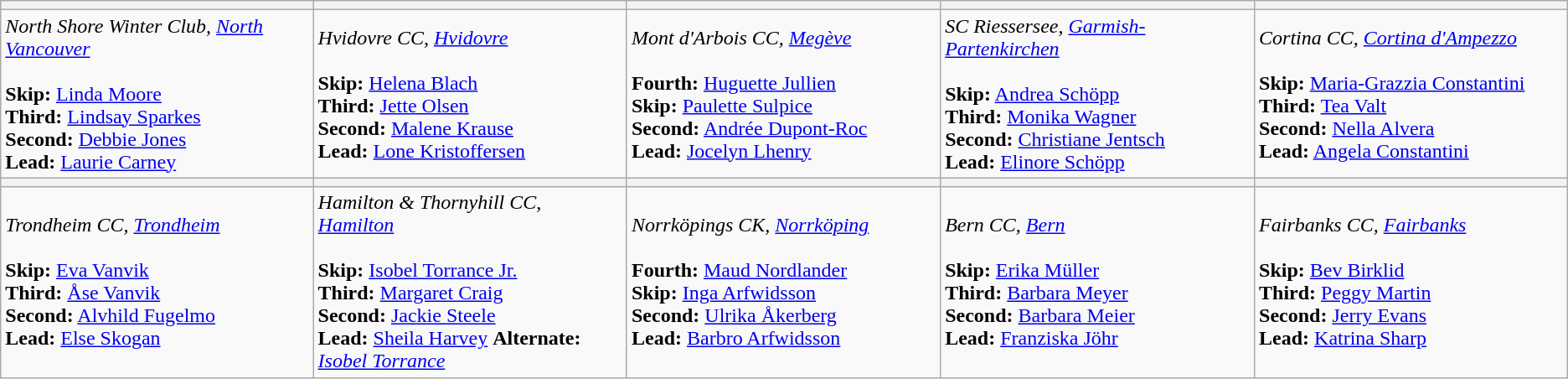<table class="wikitable">
<tr>
<th bgcolor="#efefef" width="250"></th>
<th bgcolor="#efefef" width="250"></th>
<th bgcolor="#efefef" width="250"></th>
<th bgcolor="#efefef" width="250"></th>
<th bgcolor="#efefef" width="250"></th>
</tr>
<tr>
<td><em>North Shore Winter Club, <a href='#'>North Vancouver</a></em><br><br><strong>Skip:</strong> <a href='#'>Linda Moore</a><br>
<strong>Third:</strong> <a href='#'>Lindsay Sparkes</a><br>
<strong>Second:</strong> <a href='#'>Debbie Jones</a><br>
<strong>Lead:</strong> <a href='#'>Laurie Carney</a></td>
<td><em>Hvidovre CC, <a href='#'>Hvidovre</a></em><br><br><strong>Skip:</strong> <a href='#'>Helena Blach</a><br>
<strong>Third:</strong> <a href='#'>Jette Olsen</a><br>
<strong>Second:</strong> <a href='#'>Malene Krause</a><br>
<strong>Lead:</strong> <a href='#'>Lone Kristoffersen</a></td>
<td><em>Mont d'Arbois CC, <a href='#'>Megève</a></em><br><br><strong>Fourth:</strong> <a href='#'>Huguette Jullien</a><br>
<strong>Skip:</strong> <a href='#'>Paulette Sulpice</a><br>
<strong>Second:</strong> <a href='#'>Andrée Dupont-Roc</a><br>
<strong>Lead:</strong> <a href='#'>Jocelyn Lhenry</a></td>
<td><em>SC Riessersee, <a href='#'>Garmish-Partenkirchen</a></em><br><br><strong>Skip:</strong> <a href='#'>Andrea Schöpp</a><br>
<strong>Third:</strong> <a href='#'>Monika Wagner</a><br>
<strong>Second:</strong> <a href='#'>Christiane Jentsch</a><br>
<strong>Lead:</strong> <a href='#'>Elinore Schöpp</a></td>
<td><em>Cortina CC, <a href='#'>Cortina d'Ampezzo</a></em><br><br><strong>Skip:</strong> <a href='#'>Maria-Grazzia Constantini</a><br>
<strong>Third:</strong> <a href='#'>Tea Valt</a><br>
<strong>Second:</strong> <a href='#'>Nella Alvera</a><br>
<strong>Lead:</strong> <a href='#'>Angela Constantini</a></td>
</tr>
<tr>
<th bgcolor="#efefef" width="250"></th>
<th bgcolor="#efefef" width="250"></th>
<th bgcolor="#efefef" width="250"></th>
<th bgcolor="#efefef" width="250"></th>
<th bgcolor="#efefef" width="250"></th>
</tr>
<tr>
<td><em>Trondheim CC, <a href='#'>Trondheim</a></em><br><br><strong>Skip:</strong> <a href='#'>Eva Vanvik</a><br>
<strong>Third:</strong> <a href='#'>Åse Vanvik</a><br>
<strong>Second:</strong> <a href='#'>Alvhild Fugelmo</a><br>
<strong>Lead:</strong> <a href='#'>Else Skogan</a></td>
<td><em>Hamilton & Thornyhill CC, <a href='#'>Hamilton</a></em><br><br><strong>Skip:</strong> <a href='#'>Isobel Torrance Jr.</a><br>
<strong>Third:</strong> <a href='#'>Margaret Craig</a><br>
<strong>Second:</strong> <a href='#'>Jackie Steele</a><br>
<strong>Lead:</strong> <a href='#'>Sheila Harvey</a>
<strong>Alternate:</strong> <em><a href='#'>Isobel Torrance</a></em></td>
<td><em>Norrköpings CK, <a href='#'>Norrköping</a></em><br><br><strong>Fourth:</strong> <a href='#'>Maud Nordlander</a><br>
<strong>Skip:</strong> <a href='#'>Inga Arfwidsson</a><br>
<strong>Second:</strong> <a href='#'>Ulrika Åkerberg</a><br>
<strong>Lead:</strong> <a href='#'>Barbro Arfwidsson</a></td>
<td><em>Bern CC, <a href='#'>Bern</a></em><br><br><strong>Skip:</strong> <a href='#'>Erika Müller</a><br>
<strong>Third:</strong> <a href='#'>Barbara Meyer</a><br>
<strong>Second:</strong> <a href='#'>Barbara Meier</a><br>
<strong>Lead:</strong> <a href='#'>Franziska Jöhr</a></td>
<td><em>Fairbanks CC, <a href='#'>Fairbanks</a></em><br><br><strong>Skip:</strong> <a href='#'>Bev Birklid</a><br>
<strong>Third:</strong> <a href='#'>Peggy Martin</a><br>
<strong>Second:</strong> <a href='#'>Jerry Evans</a><br>
<strong>Lead:</strong> <a href='#'>Katrina Sharp</a></td>
</tr>
</table>
